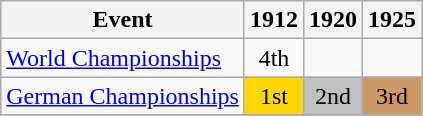<table class="wikitable">
<tr>
<th>Event</th>
<th>1912</th>
<th>1920</th>
<th>1925</th>
</tr>
<tr>
<td><a href='#'>World Championships</a></td>
<td align="center">4th</td>
<td></td>
<td></td>
</tr>
<tr>
<td><a href='#'>German Championships</a></td>
<td align="center" bgcolor="gold">1st</td>
<td align="center" bgcolor="silver">2nd</td>
<td align="center" bgcolor="cc9966">3rd</td>
</tr>
<tr>
</tr>
</table>
